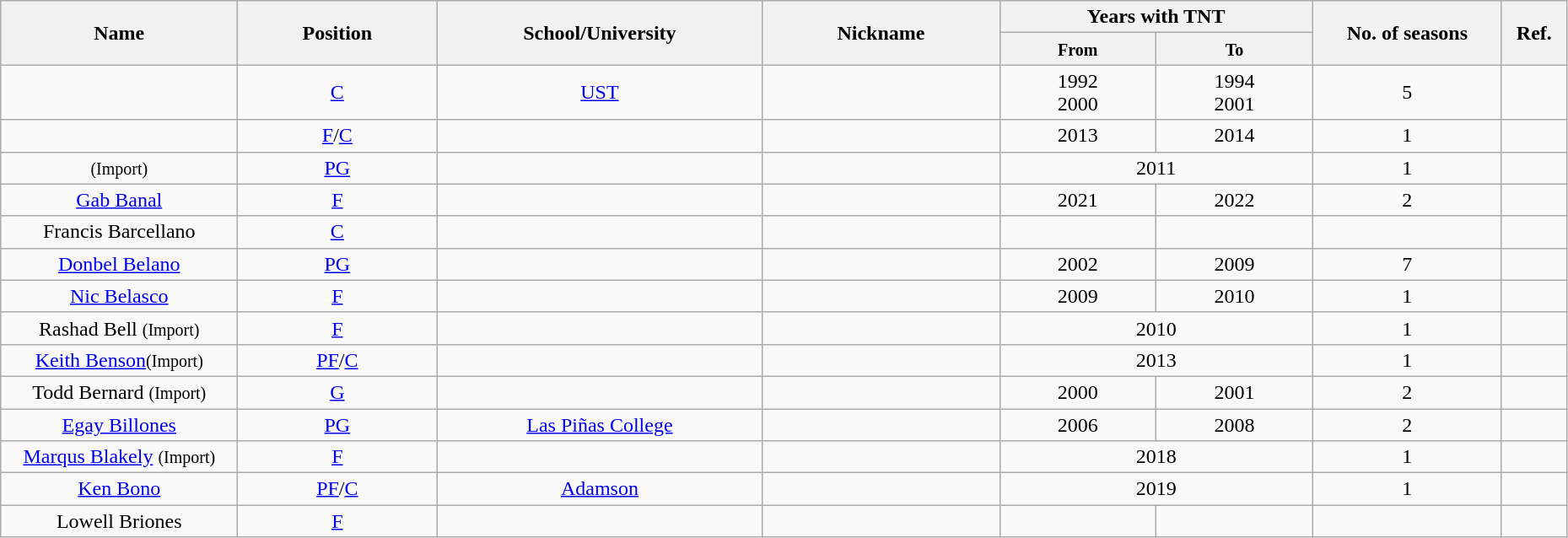<table class="wikitable sortable" style="text-align:center" width="98%">
<tr>
<th style="width:180px;" rowspan="2">Name</th>
<th style="width:150px;" rowspan="2">Position</th>
<th style="width:250px;" rowspan="2">School/University</th>
<th style="width:180px;" rowspan="2">Nickname</th>
<th style="width:180px; text-align:center;" colspan="2">Years with TNT</th>
<th rowspan="2">No. of seasons</th>
<th rowspan="2"; class=unsortable>Ref.</th>
</tr>
<tr>
<th style="width:10%; text-align:center;"><small>From</small></th>
<th style="width:10%; text-align:center;"><small>To</small></th>
</tr>
<tr>
<td></td>
<td><a href='#'>C</a></td>
<td><a href='#'>UST</a></td>
<td align=center></td>
<td align=center>1992<br>2000</td>
<td align=center>1994<br>2001</td>
<td>5</td>
<td></td>
</tr>
<tr>
<td></td>
<td><a href='#'>F</a>/<a href='#'>C</a></td>
<td></td>
<td align=center></td>
<td>2013</td>
<td>2014</td>
<td>1</td>
<td></td>
</tr>
<tr>
<td> <small>(Import)</small></td>
<td><a href='#'>PG</a></td>
<td></td>
<td align=center></td>
<td colspan="2">2011</td>
<td>1</td>
<td></td>
</tr>
<tr>
<td><a href='#'>Gab Banal</a></td>
<td><a href='#'>F</a></td>
<td></td>
<td></td>
<td>2021</td>
<td>2022</td>
<td>2</td>
<td></td>
</tr>
<tr>
<td>Francis Barcellano</td>
<td><a href='#'>C</a></td>
<td></td>
<td align=center></td>
<td align=center></td>
<td></td>
<td></td>
<td></td>
</tr>
<tr>
<td><a href='#'>Donbel Belano</a></td>
<td><a href='#'>PG</a></td>
<td></td>
<td align=center></td>
<td>2002</td>
<td>2009</td>
<td>7</td>
<td></td>
</tr>
<tr>
<td><a href='#'>Nic Belasco</a></td>
<td><a href='#'>F</a></td>
<td></td>
<td align=center></td>
<td>2009</td>
<td>2010</td>
<td>1</td>
<td></td>
</tr>
<tr>
<td>Rashad Bell <small>(Import)</small></td>
<td><a href='#'>F</a></td>
<td></td>
<td align=center></td>
<td colspan="2" align="center">2010</td>
<td>1</td>
<td></td>
</tr>
<tr>
<td><a href='#'>Keith Benson</a><small>(Import)</small></td>
<td><a href='#'>PF</a>/<a href='#'>C</a></td>
<td></td>
<td align=center></td>
<td colspan="2">2013</td>
<td>1</td>
<td></td>
</tr>
<tr>
<td>Todd Bernard <small>(Import)</small></td>
<td><a href='#'>G</a></td>
<td></td>
<td align=center></td>
<td align=center>2000</td>
<td>2001</td>
<td>2</td>
<td></td>
</tr>
<tr>
<td><a href='#'>Egay Billones</a></td>
<td><a href='#'>PG</a></td>
<td><a href='#'>Las Piñas College</a></td>
<td align=center></td>
<td>2006</td>
<td>2008</td>
<td>2</td>
<td></td>
</tr>
<tr>
<td><a href='#'>Marqus Blakely</a> <small>(Import)</small></td>
<td><a href='#'>F</a></td>
<td></td>
<td align=center></td>
<td colspan="2">2018</td>
<td>1</td>
<td></td>
</tr>
<tr>
<td><a href='#'>Ken Bono</a></td>
<td><a href='#'>PF</a>/<a href='#'>C</a></td>
<td><a href='#'>Adamson</a></td>
<td></td>
<td colspan="2">2019</td>
<td>1</td>
<td></td>
</tr>
<tr>
<td>Lowell Briones</td>
<td><a href='#'>F</a></td>
<td></td>
<td align="center"></td>
<td align="center"></td>
<td></td>
<td></td>
<td></td>
</tr>
</table>
